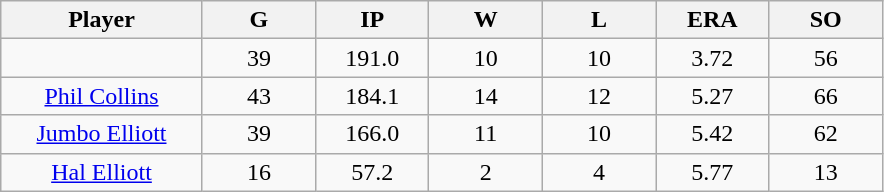<table class="wikitable sortable">
<tr>
<th bgcolor="#DDDDFF" width="16%">Player</th>
<th bgcolor="#DDDDFF" width="9%">G</th>
<th bgcolor="#DDDDFF" width="9%">IP</th>
<th bgcolor="#DDDDFF" width="9%">W</th>
<th bgcolor="#DDDDFF" width="9%">L</th>
<th bgcolor="#DDDDFF" width="9%">ERA</th>
<th bgcolor="#DDDDFF" width="9%">SO</th>
</tr>
<tr align="center">
<td></td>
<td>39</td>
<td>191.0</td>
<td>10</td>
<td>10</td>
<td>3.72</td>
<td>56</td>
</tr>
<tr align="center">
<td><a href='#'>Phil Collins</a></td>
<td>43</td>
<td>184.1</td>
<td>14</td>
<td>12</td>
<td>5.27</td>
<td>66</td>
</tr>
<tr align="center">
<td><a href='#'>Jumbo Elliott</a></td>
<td>39</td>
<td>166.0</td>
<td>11</td>
<td>10</td>
<td>5.42</td>
<td>62</td>
</tr>
<tr align="center">
<td><a href='#'>Hal Elliott</a></td>
<td>16</td>
<td>57.2</td>
<td>2</td>
<td>4</td>
<td>5.77</td>
<td>13</td>
</tr>
</table>
